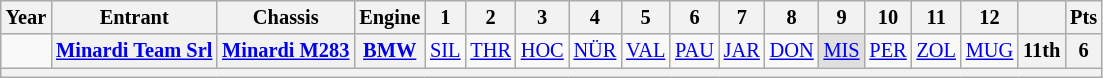<table class="wikitable" style="text-align:center; font-size:85%">
<tr>
<th>Year</th>
<th>Entrant</th>
<th>Chassis</th>
<th>Engine</th>
<th>1</th>
<th>2</th>
<th>3</th>
<th>4</th>
<th>5</th>
<th>6</th>
<th>7</th>
<th>8</th>
<th>9</th>
<th>10</th>
<th>11</th>
<th>12</th>
<th></th>
<th>Pts</th>
</tr>
<tr>
<td></td>
<th nowrap><a href='#'>Minardi Team Srl</a></th>
<th nowrap><a href='#'>Minardi M283</a></th>
<th><a href='#'>BMW</a></th>
<td><a href='#'>SIL</a></td>
<td><a href='#'>THR</a></td>
<td><a href='#'>HOC</a></td>
<td><a href='#'>NÜR</a></td>
<td><a href='#'>VAL</a></td>
<td><a href='#'>PAU</a></td>
<td><a href='#'>JAR</a></td>
<td><a href='#'>DON</a></td>
<td style="background:#DFDFDF;"><a href='#'>MIS</a><br></td>
<td><a href='#'>PER</a></td>
<td><a href='#'>ZOL</a></td>
<td><a href='#'>MUG</a></td>
<th>11th</th>
<th>6</th>
</tr>
<tr>
<th colspan="18"></th>
</tr>
</table>
